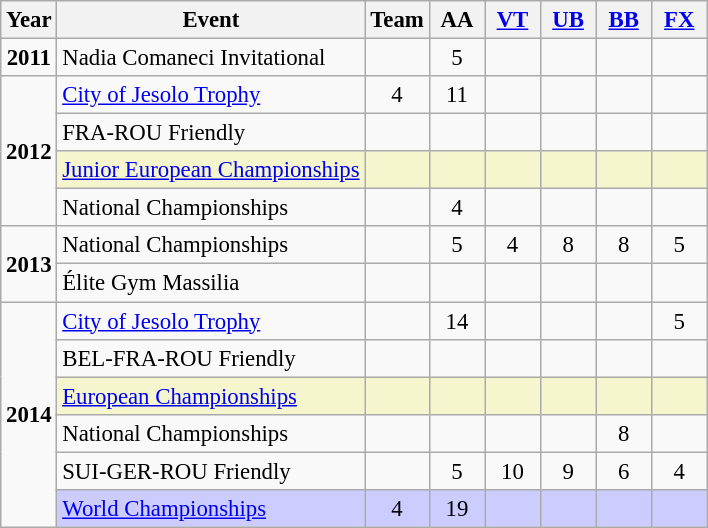<table class="wikitable" style="text-align:center; font-size:95%;">
<tr>
<th align=center>Year</th>
<th align=center>Event</th>
<th style="width:30px;">Team</th>
<th style="width:30px;">AA</th>
<th style="width:30px;"><a href='#'>VT</a></th>
<th style="width:30px;"><a href='#'>UB</a></th>
<th style="width:30px;"><a href='#'>BB</a></th>
<th style="width:30px;"><a href='#'>FX</a></th>
</tr>
<tr>
<td rowspan="1"><strong>2011</strong></td>
<td align=left>Nadia Comaneci Invitational</td>
<td></td>
<td>5</td>
<td></td>
<td></td>
<td></td>
<td></td>
</tr>
<tr>
<td rowspan="4"><strong>2012</strong></td>
<td align=left><a href='#'>City of Jesolo Trophy</a></td>
<td>4</td>
<td>11</td>
<td></td>
<td></td>
<td></td>
<td></td>
</tr>
<tr>
<td align=left>FRA-ROU Friendly</td>
<td></td>
<td></td>
<td></td>
<td></td>
<td></td>
<td></td>
</tr>
<tr bgcolor=F5F6CE>
<td align=left><a href='#'>Junior European Championships</a></td>
<td></td>
<td></td>
<td></td>
<td></td>
<td></td>
<td></td>
</tr>
<tr>
<td align=left>National Championships</td>
<td></td>
<td>4</td>
<td></td>
<td></td>
<td></td>
<td></td>
</tr>
<tr>
<td rowspan="2"><strong>2013</strong></td>
<td align=left>National Championships</td>
<td></td>
<td>5</td>
<td>4</td>
<td>8</td>
<td>8</td>
<td>5</td>
</tr>
<tr>
<td align=left>Élite Gym Massilia</td>
<td></td>
<td></td>
<td></td>
<td></td>
<td></td>
<td></td>
</tr>
<tr>
<td rowspan="6"><strong>2014</strong></td>
<td align=left><a href='#'>City of Jesolo Trophy</a></td>
<td></td>
<td>14</td>
<td></td>
<td></td>
<td></td>
<td>5</td>
</tr>
<tr>
<td align=left>BEL-FRA-ROU Friendly</td>
<td></td>
<td></td>
<td></td>
<td></td>
<td></td>
<td></td>
</tr>
<tr bgcolor=F5F6CE>
<td align=left><a href='#'>European Championships</a></td>
<td></td>
<td></td>
<td></td>
<td></td>
<td></td>
<td></td>
</tr>
<tr>
<td align=left>National Championships</td>
<td></td>
<td></td>
<td></td>
<td></td>
<td>8</td>
<td></td>
</tr>
<tr>
<td align=left>SUI-GER-ROU Friendly</td>
<td></td>
<td>5</td>
<td>10</td>
<td>9</td>
<td>6</td>
<td>4</td>
</tr>
<tr bgcolor=#CCCCFF>
<td align=left><a href='#'>World Championships</a></td>
<td>4</td>
<td>19</td>
<td></td>
<td></td>
<td></td>
<td></td>
</tr>
</table>
